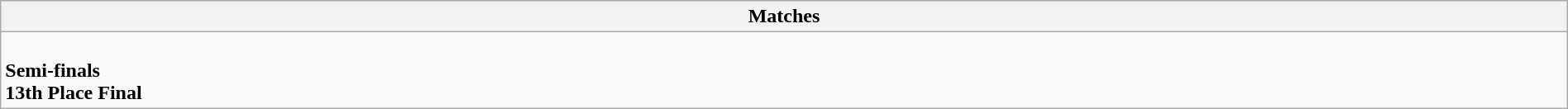<table class="wikitable collapsible collapsed" style="width:100%;">
<tr>
<th>Matches</th>
</tr>
<tr>
<td><br><strong>Semi-finals</strong>

<br><strong>13th Place Final</strong>
</td>
</tr>
</table>
